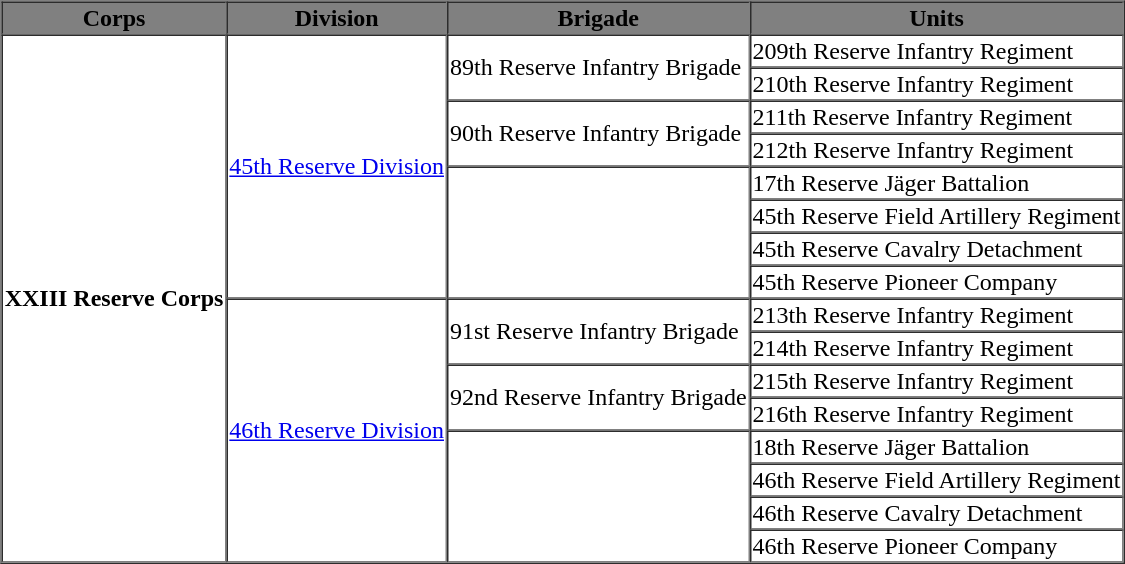<table style="float: right;" border="1" cellpadding="1" cellspacing="0" style="font-size: 100%; border: gray solid 1px; border-collapse: collapse; text-align: center;">
<tr style="background-color:grey; color:black;">
<th>Corps</th>
<th>Division</th>
<th>Brigade</th>
<th>Units</th>
</tr>
<tr>
<td ROWSPAN=16><strong>XXIII Reserve Corps</strong></td>
<td ROWSPAN=8><a href='#'>45th Reserve Division</a></td>
<td ROWSPAN=2>89th Reserve Infantry Brigade</td>
<td>209th Reserve Infantry Regiment</td>
</tr>
<tr>
<td>210th Reserve Infantry Regiment</td>
</tr>
<tr>
<td ROWSPAN=2>90th Reserve Infantry Brigade</td>
<td>211th Reserve Infantry Regiment</td>
</tr>
<tr>
<td>212th Reserve Infantry Regiment</td>
</tr>
<tr>
<td ROWSPAN=4></td>
<td>17th Reserve Jäger Battalion</td>
</tr>
<tr>
<td>45th Reserve Field Artillery Regiment</td>
</tr>
<tr>
<td>45th Reserve Cavalry Detachment</td>
</tr>
<tr>
<td>45th Reserve Pioneer Company</td>
</tr>
<tr>
<td ROWSPAN=8><a href='#'>46th Reserve Division</a></td>
<td ROWSPAN=2>91st Reserve Infantry Brigade</td>
<td>213th Reserve Infantry Regiment</td>
</tr>
<tr>
<td>214th Reserve Infantry Regiment</td>
</tr>
<tr>
<td ROWSPAN=2>92nd Reserve Infantry Brigade</td>
<td>215th Reserve Infantry Regiment</td>
</tr>
<tr>
<td>216th Reserve Infantry Regiment</td>
</tr>
<tr>
<td ROWSPAN=4></td>
<td>18th Reserve Jäger Battalion</td>
</tr>
<tr>
<td>46th Reserve Field Artillery Regiment</td>
</tr>
<tr>
<td>46th Reserve Cavalry Detachment</td>
</tr>
<tr>
<td>46th Reserve Pioneer Company</td>
</tr>
<tr>
</tr>
</table>
